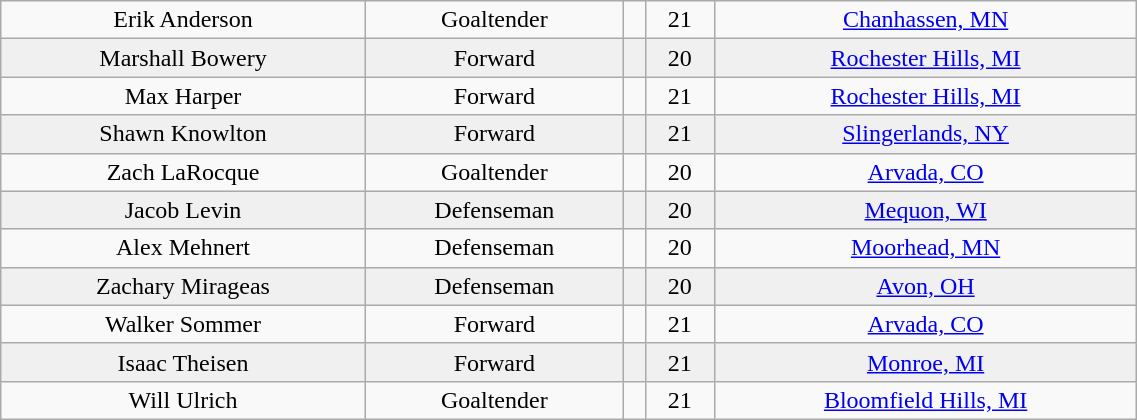<table class="wikitable" width="60%">
<tr align="center" bgcolor="">
<td>Erik Anderson</td>
<td>Goaltender</td>
<td></td>
<td>21</td>
<td><a href='#'>Chanhassen, MN</a></td>
</tr>
<tr align="center" bgcolor="f0f0f0">
<td>Marshall Bowery</td>
<td>Forward</td>
<td></td>
<td>20</td>
<td><a href='#'>Rochester Hills, MI</a></td>
</tr>
<tr align="center" bgcolor="">
<td>Max Harper</td>
<td>Forward</td>
<td></td>
<td>21</td>
<td><a href='#'>Rochester Hills, MI</a></td>
</tr>
<tr align="center" bgcolor="f0f0f0">
<td>Shawn Knowlton</td>
<td>Forward</td>
<td></td>
<td>21</td>
<td><a href='#'>Slingerlands, NY</a></td>
</tr>
<tr align="center" bgcolor="">
<td>Zach LaRocque</td>
<td>Goaltender</td>
<td></td>
<td>20</td>
<td><a href='#'>Arvada, CO</a></td>
</tr>
<tr align="center" bgcolor="f0f0f0">
<td>Jacob Levin</td>
<td>Defenseman</td>
<td></td>
<td>20</td>
<td><a href='#'>Mequon, WI</a></td>
</tr>
<tr align="center" bgcolor="">
<td>Alex Mehnert</td>
<td>Defenseman</td>
<td></td>
<td>20</td>
<td><a href='#'>Moorhead, MN</a></td>
</tr>
<tr align="center" bgcolor="f0f0f0">
<td>Zachary Mirageas</td>
<td>Defenseman</td>
<td></td>
<td>20</td>
<td><a href='#'>Avon, OH</a></td>
</tr>
<tr align="center" bgcolor="">
<td>Walker Sommer</td>
<td>Forward</td>
<td></td>
<td>21</td>
<td><a href='#'>Arvada, CO</a></td>
</tr>
<tr align="center" bgcolor="f0f0f0">
<td>Isaac Theisen</td>
<td>Forward</td>
<td></td>
<td>21</td>
<td><a href='#'>Monroe, MI</a></td>
</tr>
<tr align="center" bgcolor="">
<td>Will Ulrich</td>
<td>Goaltender</td>
<td></td>
<td>21</td>
<td><a href='#'>Bloomfield Hills, MI</a></td>
</tr>
</table>
